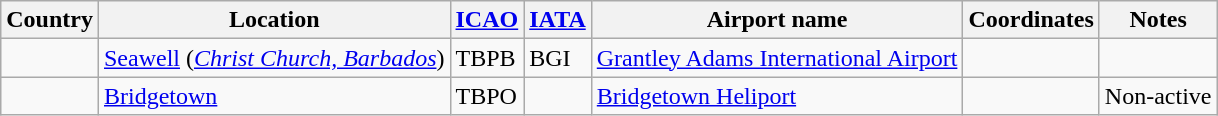<table class="wikitable sortable">
<tr>
<th>Country</th>
<th>Location</th>
<th><a href='#'>ICAO</a></th>
<th><a href='#'>IATA</a></th>
<th>Airport name</th>
<th>Coordinates</th>
<th>Notes</th>
</tr>
<tr valign=top>
<td></td>
<td><a href='#'>Seawell</a> (<em><a href='#'>Christ Church, Barbados</a></em>)</td>
<td>TBPB</td>
<td>BGI</td>
<td><a href='#'>Grantley Adams International Airport</a></td>
<td></td>
<td></td>
</tr>
<tr>
<td></td>
<td><a href='#'>Bridgetown</a></td>
<td>TBPO</td>
<td></td>
<td><a href='#'>Bridgetown Heliport</a></td>
<td></td>
<td>Non-active</td>
</tr>
</table>
